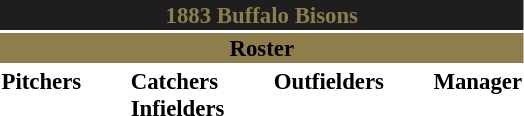<table class="toccolours" style="font-size: 95%;">
<tr>
<th colspan="10" style="background-color: #1E1E1E; color: #8F7D4B; text-align: center;">1883 Buffalo Bisons</th>
</tr>
<tr>
<td colspan="10" style="background-color: #8F7D4B; color: 1E1E1E; text-align: center;"><strong>Roster</strong></td>
</tr>
<tr>
<td valign="top"><strong>Pitchers</strong><br>



</td>
<td width="25px"></td>
<td valign="top"><strong>Catchers</strong><br>

<strong>Infielders</strong>



</td>
<td width="25px"></td>
<td valign="top"><strong>Outfielders</strong><br>





</td>
<td width="25px"></td>
<td valign="top"><strong>Manager</strong><br></td>
</tr>
</table>
